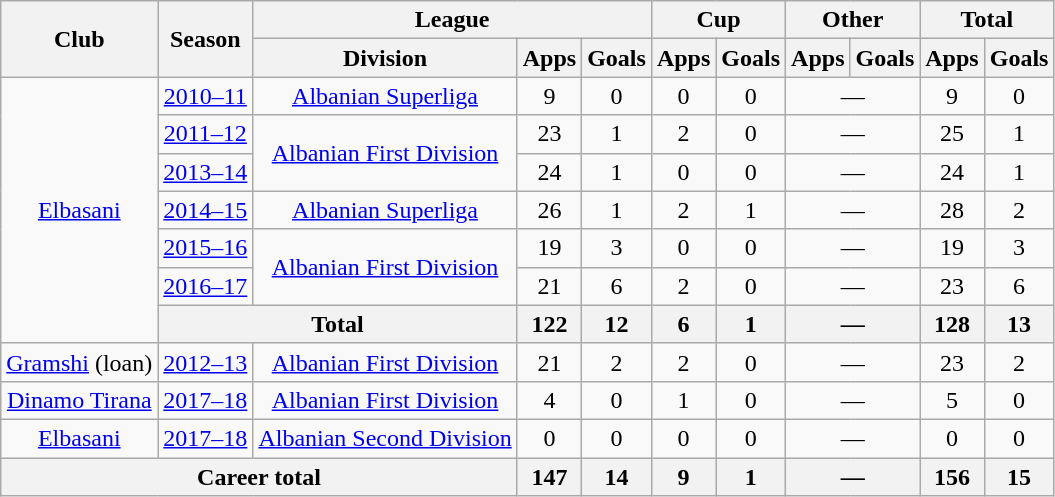<table class="wikitable" style="text-align:center">
<tr>
<th rowspan="2">Club</th>
<th rowspan="2">Season</th>
<th colspan="3">League</th>
<th colspan="2">Cup</th>
<th colspan="2">Other</th>
<th colspan="2">Total</th>
</tr>
<tr>
<th>Division</th>
<th>Apps</th>
<th>Goals</th>
<th>Apps</th>
<th>Goals</th>
<th>Apps</th>
<th>Goals</th>
<th>Apps</th>
<th>Goals</th>
</tr>
<tr>
<td rowspan="7"><a href='#'>Elbasani</a></td>
<td><a href='#'>2010–11</a></td>
<td rowspan="1"><a href='#'>Albanian Superliga</a></td>
<td>9</td>
<td>0</td>
<td>0</td>
<td>0</td>
<td colspan="2">—</td>
<td>9</td>
<td>0</td>
</tr>
<tr>
<td><a href='#'>2011–12</a></td>
<td rowspan="2"><a href='#'>Albanian First Division</a></td>
<td>23</td>
<td>1</td>
<td>2</td>
<td>0</td>
<td colspan="2">—</td>
<td>25</td>
<td>1</td>
</tr>
<tr>
<td><a href='#'>2013–14</a></td>
<td>24</td>
<td>1</td>
<td>0</td>
<td>0</td>
<td colspan="2">—</td>
<td>24</td>
<td>1</td>
</tr>
<tr>
<td><a href='#'>2014–15</a></td>
<td rowspan="1"><a href='#'>Albanian Superliga</a></td>
<td>26</td>
<td>1</td>
<td>2</td>
<td>1</td>
<td colspan="2">—</td>
<td>28</td>
<td>2</td>
</tr>
<tr>
<td><a href='#'>2015–16</a></td>
<td rowspan="2"><a href='#'>Albanian First Division</a></td>
<td>19</td>
<td>3</td>
<td>0</td>
<td>0</td>
<td colspan="2">—</td>
<td>19</td>
<td>3</td>
</tr>
<tr>
<td><a href='#'>2016–17</a></td>
<td>21</td>
<td>6</td>
<td>2</td>
<td>0</td>
<td colspan="2">—</td>
<td>23</td>
<td>6</td>
</tr>
<tr>
<th colspan="2">Total</th>
<th>122</th>
<th>12</th>
<th>6</th>
<th>1</th>
<th colspan="2">—</th>
<th>128</th>
<th>13</th>
</tr>
<tr>
<td rowspan="1"><a href='#'>Gramshi</a> (loan)</td>
<td><a href='#'>2012–13</a></td>
<td rowspan="1"><a href='#'>Albanian First Division</a></td>
<td>21</td>
<td>2</td>
<td>2</td>
<td>0</td>
<td colspan="2">—</td>
<td>23</td>
<td>2</td>
</tr>
<tr>
<td rowspan="1"><a href='#'>Dinamo Tirana</a></td>
<td><a href='#'>2017–18</a></td>
<td rowspan="1"><a href='#'>Albanian First Division</a></td>
<td>4</td>
<td>0</td>
<td>1</td>
<td>0</td>
<td colspan="2">—</td>
<td>5</td>
<td>0</td>
</tr>
<tr>
<td rowspan="1"><a href='#'>Elbasani</a></td>
<td><a href='#'>2017–18</a></td>
<td rowspan="1"><a href='#'>Albanian Second Division</a></td>
<td>0</td>
<td>0</td>
<td>0</td>
<td>0</td>
<td colspan="2">—</td>
<td>0</td>
<td>0</td>
</tr>
<tr>
<th colspan="3">Career total</th>
<th>147</th>
<th>14</th>
<th>9</th>
<th>1</th>
<th colspan="2">—</th>
<th>156</th>
<th>15</th>
</tr>
</table>
